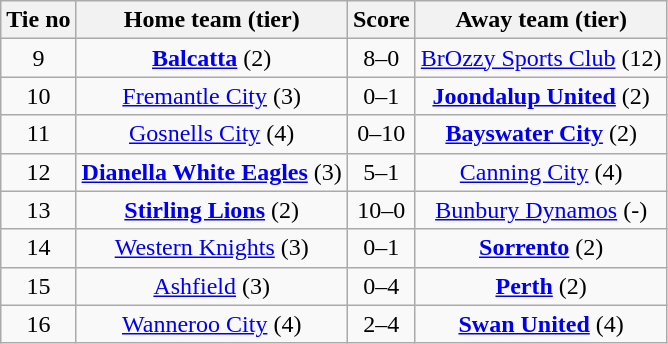<table class="wikitable" style="text-align:center">
<tr>
<th>Tie no</th>
<th>Home team (tier)</th>
<th>Score</th>
<th>Away team (tier)</th>
</tr>
<tr>
<td>9</td>
<td><strong><a href='#'>Balcatta</a></strong> (2)</td>
<td>8–0</td>
<td><a href='#'>BrOzzy Sports Club</a> (12)</td>
</tr>
<tr>
<td>10</td>
<td><a href='#'>Fremantle City</a> (3)</td>
<td>0–1</td>
<td><strong><a href='#'>Joondalup United</a></strong> (2)</td>
</tr>
<tr>
<td>11</td>
<td><a href='#'>Gosnells City</a>  (4)</td>
<td>0–10</td>
<td><strong><a href='#'>Bayswater City</a></strong> (2)</td>
</tr>
<tr>
<td>12</td>
<td><strong><a href='#'>Dianella White Eagles</a></strong> (3)</td>
<td>5–1</td>
<td><a href='#'>Canning City</a> (4)</td>
</tr>
<tr>
<td>13</td>
<td><strong><a href='#'>Stirling Lions</a></strong> (2)</td>
<td>10–0</td>
<td><a href='#'>Bunbury Dynamos</a> (-)</td>
</tr>
<tr>
<td>14</td>
<td><a href='#'>Western Knights</a> (3)</td>
<td>0–1</td>
<td><strong><a href='#'>Sorrento</a></strong> (2)</td>
</tr>
<tr>
<td>15</td>
<td><a href='#'>Ashfield</a> (3)</td>
<td>0–4</td>
<td><strong><a href='#'>Perth</a></strong> (2)</td>
</tr>
<tr>
<td>16</td>
<td><a href='#'>Wanneroo City</a> (4)</td>
<td>2–4</td>
<td><strong><a href='#'>Swan United</a></strong> (4)</td>
</tr>
</table>
